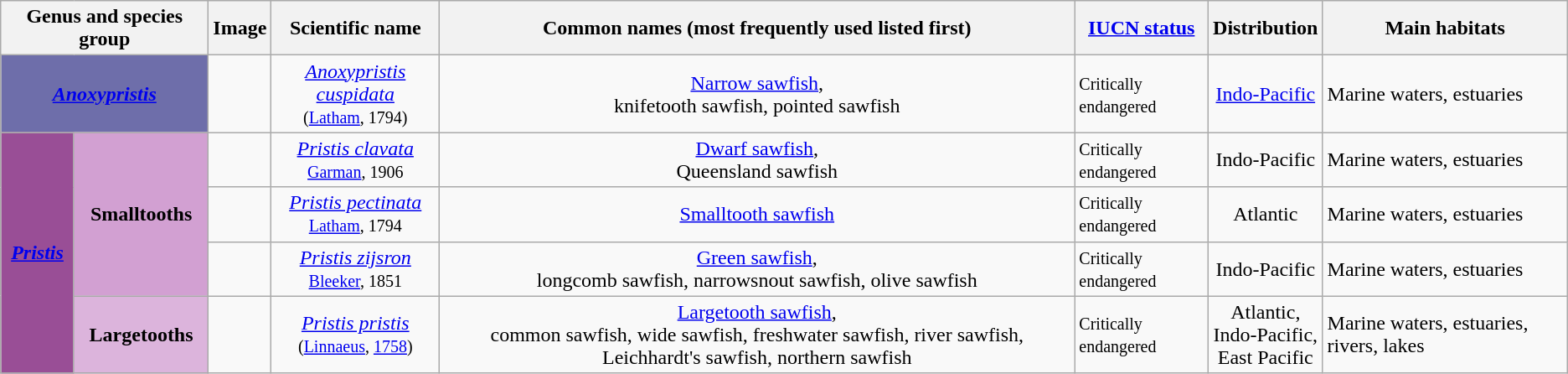<table class="wikitable">
<tr>
<th colspan=2>Genus and species group</th>
<th>Image</th>
<th>Scientific name</th>
<th>Common names (most frequently used listed first)</th>
<th><a href='#'>IUCN status</a></th>
<th>Distribution</th>
<th>Main habitats</th>
</tr>
<tr>
<th colspan=2 style="background:rgb(110,110,170)"><em><a href='#'><span>Anoxypristis</span></a></em></th>
<td></td>
<td align=center><em><a href='#'>Anoxypristis cuspidata</a></em><br><small>(<a href='#'>Latham</a>, 1794)</small></td>
<td align=center><a href='#'>Narrow sawfish</a>,<br> knifetooth sawfish, pointed sawfish</td>
<td> <small>Critically endangered</small></td>
<td align="center"><a href='#'>Indo-Pacific</a></td>
<td>Marine waters, estuaries</td>
</tr>
<tr>
<th rowspan=6 style="background:rgb(153,78,150)"><em><a href='#'><span>Pristis</span></a></em></th>
<th rowspan=3 style="background:rgb(210,160,210)">Smalltooths</th>
<td></td>
<td align=center><em><a href='#'>Pristis clavata</a></em><br><small><a href='#'>Garman</a>, 1906</small></td>
<td align=center><a href='#'>Dwarf sawfish</a>,<br> Queensland sawfish</td>
<td> <small>Critically endangered</small></td>
<td align="center">Indo-Pacific</td>
<td>Marine waters, estuaries</td>
</tr>
<tr>
<td></td>
<td align=center><em><a href='#'>Pristis pectinata</a></em><br><small><a href='#'>Latham</a>, 1794</small></td>
<td align=center><a href='#'>Smalltooth sawfish</a></td>
<td> <small>Critically endangered</small></td>
<td align="center">Atlantic</td>
<td>Marine waters, estuaries</td>
</tr>
<tr>
<td></td>
<td align=center><em><a href='#'>Pristis zijsron</a></em><br><small><a href='#'>Bleeker</a>, 1851</small></td>
<td align=center><a href='#'>Green sawfish</a>,<br> longcomb sawfish, narrowsnout sawfish, olive sawfish</td>
<td> <small>Critically endangered</small></td>
<td align="center">Indo-Pacific</td>
<td>Marine waters, estuaries</td>
</tr>
<tr>
<th rowspan=1 style="background:rgb(220,180,220)">Largetooths</th>
<td></td>
<td align=center><em><a href='#'>Pristis pristis</a></em><br><small>(<a href='#'>Linnaeus</a>, <a href='#'>1758</a>)</small></td>
<td align=center><a href='#'>Largetooth sawfish</a>,<br> common sawfish, wide sawfish, freshwater sawfish, river sawfish, Leichhardt's sawfish, northern sawfish</td>
<td> <small>Critically endangered</small></td>
<td align="center">Atlantic,<br> Indo-Pacific,<br> East Pacific</td>
<td>Marine waters, estuaries, rivers, lakes</td>
</tr>
</table>
